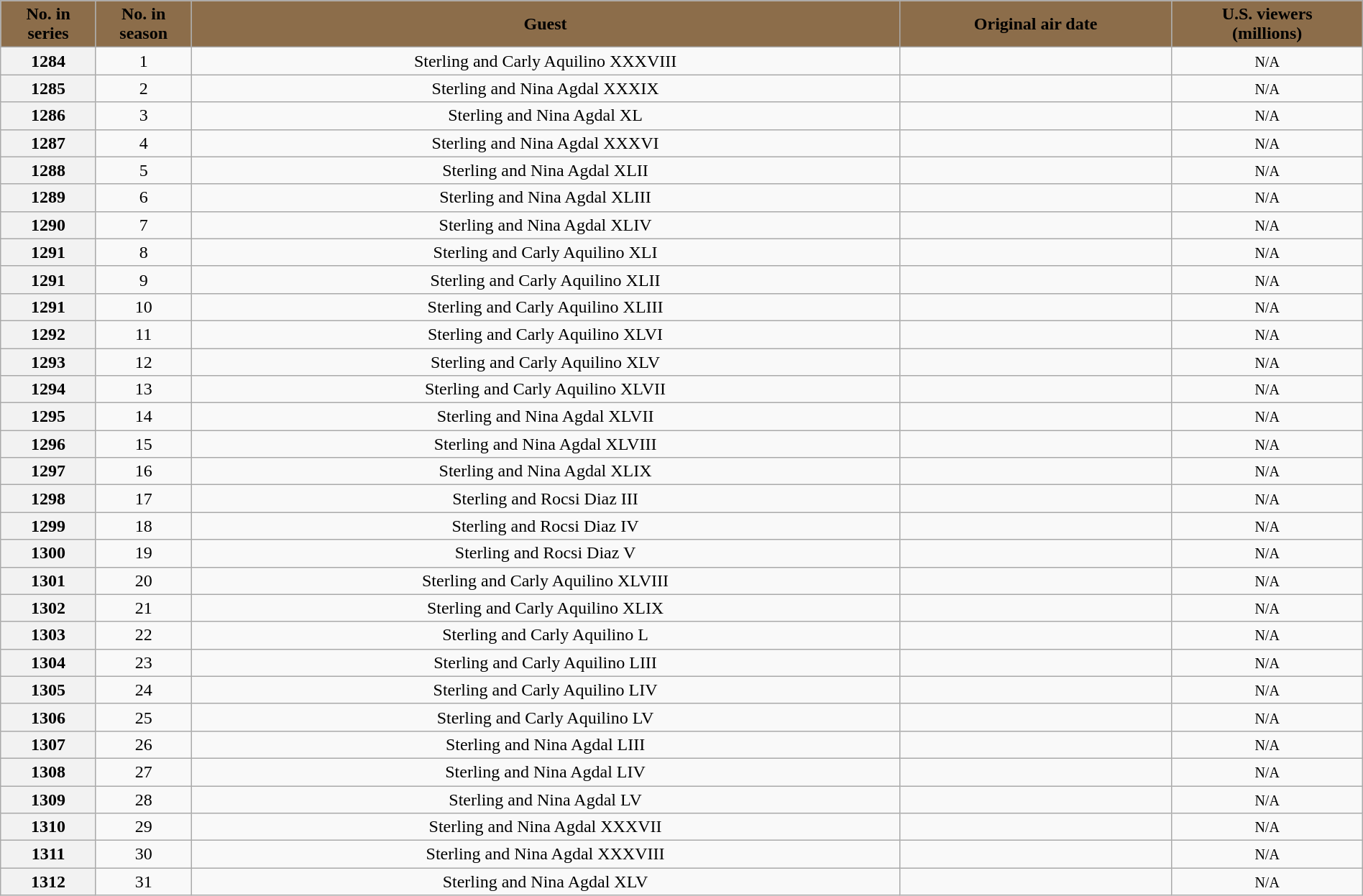<table class="wikitable plainrowheaders" style="width:100%;text-align: center">
<tr>
<th scope="col" style="background-color: #8C6D4A; color: #000000;" width=7%>No. in<br>series</th>
<th scope="col" style="background-color: #8C6D4A; color: #000000;" width=7%>No. in<br>season</th>
<th scope="col" style="background-color: #8C6D4A; color: #000000;">Guest</th>
<th scope="col" style="background-color: #8C6D4A; color: #000000;" width=20%>Original air date</th>
<th scope="col" style="background-color: #8C6D4A; color: #000000;" width=14%>U.S. viewers<br>(millions)</th>
</tr>
<tr>
<th>1284</th>
<td>1</td>
<td>Sterling and Carly Aquilino XXXVIII</td>
<td></td>
<td><span><small>N/A</small></span></td>
</tr>
<tr>
<th>1285</th>
<td>2</td>
<td>Sterling and Nina Agdal XXXIX</td>
<td></td>
<td><span><small>N/A</small></span></td>
</tr>
<tr>
<th>1286</th>
<td>3</td>
<td>Sterling and Nina Agdal XL</td>
<td></td>
<td><span><small>N/A</small></span></td>
</tr>
<tr>
<th>1287</th>
<td>4</td>
<td>Sterling and Nina Agdal XXXVI</td>
<td></td>
<td><span><small>N/A</small></span></td>
</tr>
<tr>
<th>1288</th>
<td>5</td>
<td>Sterling and Nina Agdal XLII</td>
<td></td>
<td><span><small>N/A</small></span></td>
</tr>
<tr>
<th>1289</th>
<td>6</td>
<td>Sterling and Nina Agdal XLIII</td>
<td></td>
<td><span><small>N/A</small></span></td>
</tr>
<tr>
<th>1290</th>
<td>7</td>
<td>Sterling and Nina Agdal XLIV</td>
<td></td>
<td><span><small>N/A</small></span></td>
</tr>
<tr>
<th>1291</th>
<td>8</td>
<td>Sterling and Carly Aquilino XLI</td>
<td></td>
<td><span><small>N/A</small></span></td>
</tr>
<tr>
<th>1291</th>
<td>9</td>
<td>Sterling and Carly Aquilino XLII</td>
<td></td>
<td><span><small>N/A</small></span></td>
</tr>
<tr>
<th>1291</th>
<td>10</td>
<td>Sterling and Carly Aquilino XLIII</td>
<td></td>
<td><span><small>N/A</small></span></td>
</tr>
<tr>
<th>1292</th>
<td>11</td>
<td>Sterling and Carly Aquilino XLVI</td>
<td></td>
<td><span><small>N/A</small></span></td>
</tr>
<tr>
<th>1293</th>
<td>12</td>
<td>Sterling and Carly Aquilino XLV</td>
<td></td>
<td><span><small>N/A</small></span></td>
</tr>
<tr>
<th>1294</th>
<td>13</td>
<td>Sterling and Carly Aquilino XLVII</td>
<td></td>
<td><span><small>N/A</small></span></td>
</tr>
<tr>
<th>1295</th>
<td>14</td>
<td>Sterling and Nina Agdal XLVII</td>
<td></td>
<td><span><small>N/A</small></span></td>
</tr>
<tr>
<th>1296</th>
<td>15</td>
<td>Sterling and Nina Agdal XLVIII</td>
<td></td>
<td><span><small>N/A</small></span></td>
</tr>
<tr>
<th>1297</th>
<td>16</td>
<td>Sterling and Nina Agdal XLIX</td>
<td></td>
<td><span><small>N/A</small></span></td>
</tr>
<tr>
<th>1298</th>
<td>17</td>
<td>Sterling and Rocsi Diaz III</td>
<td></td>
<td><span><small>N/A</small></span></td>
</tr>
<tr>
<th>1299</th>
<td>18</td>
<td>Sterling and Rocsi Diaz IV</td>
<td></td>
<td><span><small>N/A</small></span></td>
</tr>
<tr>
<th>1300</th>
<td>19</td>
<td>Sterling and Rocsi Diaz V</td>
<td></td>
<td><span><small>N/A</small></span></td>
</tr>
<tr>
<th>1301</th>
<td>20</td>
<td>Sterling and Carly Aquilino XLVIII</td>
<td></td>
<td><span><small>N/A</small></span></td>
</tr>
<tr>
<th>1302</th>
<td>21</td>
<td>Sterling and Carly Aquilino XLIX</td>
<td></td>
<td><span><small>N/A</small></span></td>
</tr>
<tr>
<th>1303</th>
<td>22</td>
<td>Sterling and Carly Aquilino L</td>
<td></td>
<td><span><small>N/A</small></span></td>
</tr>
<tr>
<th>1304</th>
<td>23</td>
<td>Sterling and Carly Aquilino LIII</td>
<td></td>
<td><span><small>N/A</small></span></td>
</tr>
<tr>
<th>1305</th>
<td>24</td>
<td>Sterling and Carly Aquilino LIV</td>
<td></td>
<td><span><small>N/A</small></span></td>
</tr>
<tr>
<th>1306</th>
<td>25</td>
<td>Sterling and Carly Aquilino LV</td>
<td></td>
<td><span><small>N/A</small></span></td>
</tr>
<tr>
<th>1307</th>
<td>26</td>
<td>Sterling and Nina Agdal LIII</td>
<td></td>
<td><span><small>N/A</small></span></td>
</tr>
<tr>
<th>1308</th>
<td>27</td>
<td>Sterling and Nina Agdal LIV</td>
<td></td>
<td><span><small>N/A</small></span></td>
</tr>
<tr>
<th>1309</th>
<td>28</td>
<td>Sterling and Nina Agdal LV</td>
<td></td>
<td><span><small>N/A</small></span></td>
</tr>
<tr>
<th>1310</th>
<td>29</td>
<td>Sterling and Nina Agdal XXXVII</td>
<td></td>
<td><span><small>N/A</small></span></td>
</tr>
<tr>
<th>1311</th>
<td>30</td>
<td>Sterling and Nina Agdal XXXVIII</td>
<td></td>
<td><span><small>N/A</small></span></td>
</tr>
<tr>
<th>1312</th>
<td>31</td>
<td>Sterling and Nina Agdal XLV</td>
<td></td>
<td><span><small>N/A</small></span></td>
</tr>
</table>
